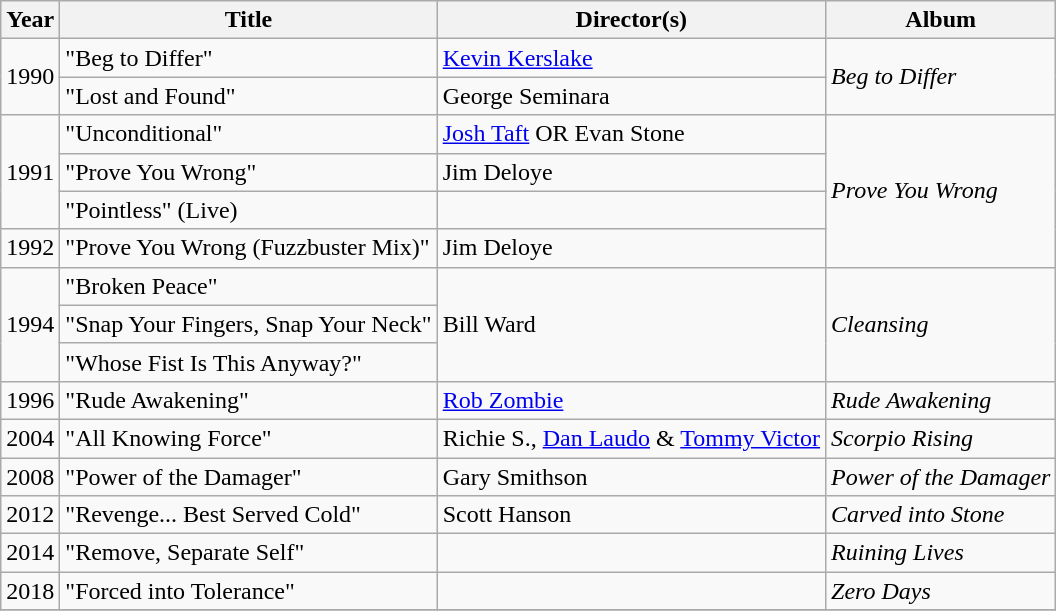<table class="wikitable">
<tr>
<th>Year</th>
<th>Title</th>
<th>Director(s)</th>
<th>Album</th>
</tr>
<tr>
<td rowspan="2">1990</td>
<td>"Beg to Differ"</td>
<td><a href='#'>Kevin Kerslake</a></td>
<td rowspan="2"><em>Beg to Differ</em></td>
</tr>
<tr>
<td>"Lost and Found"</td>
<td>George Seminara</td>
</tr>
<tr>
<td rowspan="3">1991</td>
<td>"Unconditional"</td>
<td><a href='#'>Josh Taft</a> OR Evan Stone</td>
<td rowspan="4"><em>Prove You Wrong</em></td>
</tr>
<tr>
<td>"Prove You Wrong"</td>
<td>Jim Deloye</td>
</tr>
<tr>
<td>"Pointless" (Live)</td>
<td></td>
</tr>
<tr>
<td>1992</td>
<td>"Prove You Wrong (Fuzzbuster Mix)"</td>
<td>Jim Deloye</td>
</tr>
<tr>
<td rowspan="3">1994</td>
<td>"Broken Peace"</td>
<td rowspan="3">Bill Ward</td>
<td rowspan="3"><em>Cleansing</em></td>
</tr>
<tr>
<td>"Snap Your Fingers, Snap Your Neck"</td>
</tr>
<tr>
<td>"Whose Fist Is This Anyway?"</td>
</tr>
<tr>
<td>1996</td>
<td>"Rude Awakening"</td>
<td><a href='#'>Rob Zombie</a></td>
<td><em>Rude Awakening</em></td>
</tr>
<tr>
<td>2004</td>
<td>"All Knowing Force"</td>
<td>Richie S., <a href='#'>Dan Laudo</a> & <a href='#'>Tommy Victor</a></td>
<td><em>Scorpio Rising</em></td>
</tr>
<tr>
<td>2008</td>
<td>"Power of the Damager"</td>
<td>Gary Smithson</td>
<td><em>Power of the Damager</em></td>
</tr>
<tr>
<td>2012</td>
<td>"Revenge... Best Served Cold"</td>
<td>Scott Hanson</td>
<td><em>Carved into Stone</em></td>
</tr>
<tr>
<td>2014</td>
<td>"Remove, Separate Self"</td>
<td></td>
<td><em>Ruining Lives</em></td>
</tr>
<tr>
<td>2018</td>
<td>"Forced into Tolerance"</td>
<td></td>
<td><em>Zero Days</em></td>
</tr>
<tr>
</tr>
</table>
